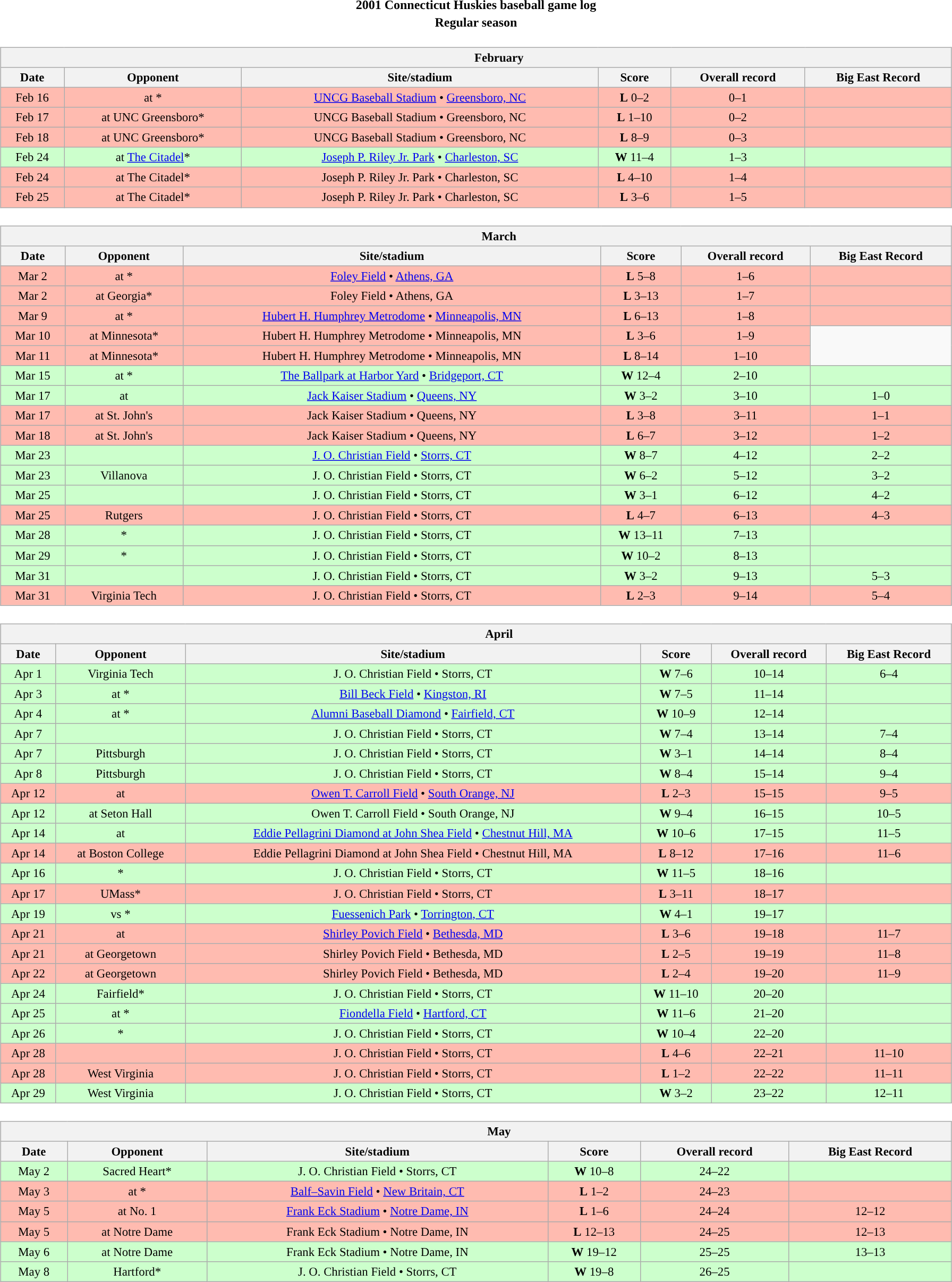<table class="toccolours" width=95% style="clear:both; margin:1.5em auto; text-align:center;">
<tr>
<th colspan=2>2001 Connecticut Huskies baseball game log</th>
</tr>
<tr>
<th colspan=2>Regular season</th>
</tr>
<tr valign="top">
<td><br><table class="wikitable collapsible collapsed" style="margin:auto; width:100%; text-align:center; font-size:95%">
<tr>
<th colspan=12 style="padding-left:4em;">February</th>
</tr>
<tr>
<th>Date</th>
<th>Opponent</th>
<th>Site/stadium</th>
<th>Score</th>
<th>Overall record</th>
<th>Big East Record</th>
</tr>
<tr bgcolor=ffbbb>
<td>Feb 16</td>
<td>at *</td>
<td><a href='#'>UNCG Baseball Stadium</a> • <a href='#'>Greensboro, NC</a></td>
<td><strong>L</strong> 0–2</td>
<td>0–1</td>
<td></td>
</tr>
<tr bgcolor=ffbbb>
<td>Feb 17</td>
<td>at UNC Greensboro*</td>
<td>UNCG Baseball Stadium • Greensboro, NC</td>
<td><strong>L</strong> 1–10</td>
<td>0–2</td>
<td></td>
</tr>
<tr bgcolor=ffbbb>
<td>Feb 18</td>
<td>at UNC Greensboro*</td>
<td>UNCG Baseball Stadium • Greensboro, NC</td>
<td><strong>L</strong> 8–9</td>
<td>0–3</td>
<td></td>
</tr>
<tr bgcolor=ccffcc>
<td>Feb 24</td>
<td>at <a href='#'>The Citadel</a>*</td>
<td><a href='#'>Joseph P. Riley Jr. Park</a> • <a href='#'>Charleston, SC</a></td>
<td><strong>W</strong> 11–4</td>
<td>1–3</td>
<td></td>
</tr>
<tr bgcolor=ffbbb>
<td>Feb 24</td>
<td>at The Citadel*</td>
<td>Joseph P. Riley Jr. Park • Charleston, SC</td>
<td><strong>L</strong> 4–10</td>
<td>1–4</td>
<td></td>
</tr>
<tr bgcolor=ffbbb>
<td>Feb 25</td>
<td>at The Citadel*</td>
<td>Joseph P. Riley Jr. Park • Charleston, SC</td>
<td><strong>L</strong> 3–6</td>
<td>1–5</td>
<td></td>
</tr>
</table>
</td>
</tr>
<tr>
<td><br><table class="wikitable collapsible collapsed" style="margin:auto; width:100%; text-align:center; font-size:95%">
<tr>
<th colspan=12 style="padding-left:4em;">March</th>
</tr>
<tr>
<th>Date</th>
<th>Opponent</th>
<th>Site/stadium</th>
<th>Score</th>
<th>Overall record</th>
<th>Big East Record</th>
</tr>
<tr bgcolor=ffbbb>
<td>Mar 2</td>
<td>at *</td>
<td><a href='#'>Foley Field</a> • <a href='#'>Athens, GA</a></td>
<td><strong>L</strong> 5–8</td>
<td>1–6</td>
<td></td>
</tr>
<tr bgcolor=ffbbb>
<td>Mar 2</td>
<td>at Georgia*</td>
<td>Foley Field • Athens, GA</td>
<td><strong>L</strong> 3–13</td>
<td>1–7</td>
<td></td>
</tr>
<tr bgcolor=ffbbb>
<td>Mar 9</td>
<td>at *</td>
<td><a href='#'>Hubert H. Humphrey Metrodome</a> • <a href='#'>Minneapolis, MN</a></td>
<td><strong>L</strong> 6–13</td>
<td>1–8</td>
<td></td>
</tr>
<tr bgcolor=ffbbb>
<td>Mar 10</td>
<td>at Minnesota*</td>
<td>Hubert H. Humphrey Metrodome • Minneapolis, MN</td>
<td><strong>L</strong> 3–6</td>
<td>1–9</td>
</tr>
<tr bgcolor=ffbbb>
<td>Mar 11</td>
<td>at Minnesota*</td>
<td>Hubert H. Humphrey Metrodome • Minneapolis, MN</td>
<td><strong>L</strong> 8–14</td>
<td>1–10</td>
</tr>
<tr bgcolor=ccffcc>
<td>Mar 15</td>
<td>at *</td>
<td><a href='#'>The Ballpark at Harbor Yard</a> • <a href='#'>Bridgeport, CT</a></td>
<td><strong>W</strong> 12–4</td>
<td>2–10</td>
<td></td>
</tr>
<tr bgcolor=ccffcc>
<td>Mar 17</td>
<td>at </td>
<td><a href='#'>Jack Kaiser Stadium</a> • <a href='#'>Queens, NY</a></td>
<td><strong>W</strong> 3–2</td>
<td>3–10</td>
<td>1–0</td>
</tr>
<tr bgcolor=ffbbb>
<td>Mar 17</td>
<td>at St. John's</td>
<td>Jack Kaiser Stadium • Queens, NY</td>
<td><strong>L</strong> 3–8</td>
<td>3–11</td>
<td>1–1</td>
</tr>
<tr bgcolor=ffbbb>
<td>Mar 18</td>
<td>at St. John's</td>
<td>Jack Kaiser Stadium • Queens, NY</td>
<td><strong>L</strong> 6–7</td>
<td>3–12</td>
<td>1–2</td>
</tr>
<tr bgcolor=ccffcc>
<td>Mar 23</td>
<td></td>
<td><a href='#'>J. O. Christian Field</a> • <a href='#'>Storrs, CT</a></td>
<td><strong>W</strong> 8–7</td>
<td>4–12</td>
<td>2–2</td>
</tr>
<tr bgcolor=ccffcc>
<td>Mar 23</td>
<td>Villanova</td>
<td>J. O. Christian Field • Storrs, CT</td>
<td><strong>W</strong> 6–2</td>
<td>5–12</td>
<td>3–2</td>
</tr>
<tr bgcolor=ccffcc>
<td>Mar 25</td>
<td></td>
<td>J. O. Christian Field • Storrs, CT</td>
<td><strong>W</strong> 3–1</td>
<td>6–12</td>
<td>4–2</td>
</tr>
<tr bgcolor=ffbbb>
<td>Mar 25</td>
<td>Rutgers</td>
<td>J. O. Christian Field • Storrs, CT</td>
<td><strong>L</strong> 4–7</td>
<td>6–13</td>
<td>4–3</td>
</tr>
<tr bgcolor=ccffcc>
<td>Mar 28</td>
<td>*</td>
<td>J. O. Christian Field • Storrs, CT</td>
<td><strong>W</strong> 13–11</td>
<td>7–13</td>
<td></td>
</tr>
<tr bgcolor=ccffcc>
<td>Mar 29</td>
<td>*</td>
<td>J. O. Christian Field • Storrs, CT</td>
<td><strong>W</strong> 10–2</td>
<td>8–13</td>
<td></td>
</tr>
<tr bgcolor=ccffcc>
<td>Mar 31</td>
<td></td>
<td>J. O. Christian Field • Storrs, CT</td>
<td><strong>W</strong> 3–2</td>
<td>9–13</td>
<td>5–3</td>
</tr>
<tr bgcolor=ffbbb>
<td>Mar 31</td>
<td>Virginia Tech</td>
<td>J. O. Christian Field • Storrs, CT</td>
<td><strong>L</strong> 2–3</td>
<td>9–14</td>
<td>5–4</td>
</tr>
</table>
</td>
</tr>
<tr>
<td><br><table class="wikitable collapsible collapsed" style="margin:auto; width:100%; text-align:center; font-size:95%">
<tr>
<th colspan=12 style="padding-left:4em;">April</th>
</tr>
<tr>
<th>Date</th>
<th>Opponent</th>
<th>Site/stadium</th>
<th>Score</th>
<th>Overall record</th>
<th>Big East Record</th>
</tr>
<tr bgcolor=ccffcc>
<td>Apr 1</td>
<td>Virginia Tech</td>
<td>J. O. Christian Field • Storrs, CT</td>
<td><strong>W</strong> 7–6</td>
<td>10–14</td>
<td>6–4</td>
</tr>
<tr bgcolor=ccffcc>
<td>Apr 3</td>
<td>at *</td>
<td><a href='#'>Bill Beck Field</a> • <a href='#'>Kingston, RI</a></td>
<td><strong>W</strong> 7–5</td>
<td>11–14</td>
<td></td>
</tr>
<tr bgcolor=ccffcc>
<td>Apr 4</td>
<td>at *</td>
<td><a href='#'>Alumni Baseball Diamond</a> • <a href='#'>Fairfield, CT</a></td>
<td><strong>W</strong> 10–9</td>
<td>12–14</td>
<td></td>
</tr>
<tr bgcolor=ccffcc>
<td>Apr 7</td>
<td></td>
<td>J. O. Christian Field • Storrs, CT</td>
<td><strong>W</strong> 7–4</td>
<td>13–14</td>
<td>7–4</td>
</tr>
<tr bgcolor=ccffcc>
<td>Apr 7</td>
<td>Pittsburgh</td>
<td>J. O. Christian Field • Storrs, CT</td>
<td><strong>W</strong> 3–1</td>
<td>14–14</td>
<td>8–4</td>
</tr>
<tr bgcolor=ccffcc>
<td>Apr 8</td>
<td>Pittsburgh</td>
<td>J. O. Christian Field • Storrs, CT</td>
<td><strong>W</strong> 8–4</td>
<td>15–14</td>
<td>9–4</td>
</tr>
<tr bgcolor=ffbbb>
<td>Apr 12</td>
<td>at </td>
<td><a href='#'>Owen T. Carroll Field</a> • <a href='#'>South Orange, NJ</a></td>
<td><strong>L</strong> 2–3</td>
<td>15–15</td>
<td>9–5</td>
</tr>
<tr bgcolor=ccffcc>
<td>Apr 12</td>
<td>at Seton Hall</td>
<td>Owen T. Carroll Field • South Orange, NJ</td>
<td><strong>W</strong> 9–4</td>
<td>16–15</td>
<td>10–5</td>
</tr>
<tr bgcolor=ccffcc>
<td>Apr 14</td>
<td>at </td>
<td><a href='#'>Eddie Pellagrini Diamond at John Shea Field</a> • <a href='#'>Chestnut Hill, MA</a></td>
<td><strong>W</strong> 10–6</td>
<td>17–15</td>
<td>11–5</td>
</tr>
<tr bgcolor=ffbbb>
<td>Apr 14</td>
<td>at Boston College</td>
<td>Eddie Pellagrini Diamond at John Shea Field • Chestnut Hill, MA</td>
<td><strong>L</strong> 8–12</td>
<td>17–16</td>
<td>11–6</td>
</tr>
<tr bgcolor=ccffcc>
<td>Apr 16</td>
<td>*</td>
<td>J. O. Christian Field • Storrs, CT</td>
<td><strong>W</strong> 11–5</td>
<td>18–16</td>
<td></td>
</tr>
<tr bgcolor=ffbbb>
<td>Apr 17</td>
<td>UMass*</td>
<td>J. O. Christian Field • Storrs, CT</td>
<td><strong>L</strong> 3–11</td>
<td>18–17</td>
<td></td>
</tr>
<tr bgcolor=ccffcc>
<td>Apr 19</td>
<td>vs *</td>
<td><a href='#'>Fuessenich Park</a> • <a href='#'>Torrington, CT</a></td>
<td><strong>W</strong> 4–1</td>
<td>19–17</td>
<td></td>
</tr>
<tr bgcolor=ffbbb>
<td>Apr 21</td>
<td>at </td>
<td><a href='#'>Shirley Povich Field</a> • <a href='#'>Bethesda, MD</a></td>
<td><strong>L</strong> 3–6</td>
<td>19–18</td>
<td>11–7</td>
</tr>
<tr bgcolor=ffbbb>
<td>Apr 21</td>
<td>at Georgetown</td>
<td>Shirley Povich Field • Bethesda, MD</td>
<td><strong>L</strong> 2–5</td>
<td>19–19</td>
<td>11–8</td>
</tr>
<tr bgcolor=ffbbb>
<td>Apr 22</td>
<td>at Georgetown</td>
<td>Shirley Povich Field • Bethesda, MD</td>
<td><strong>L</strong> 2–4</td>
<td>19–20</td>
<td>11–9</td>
</tr>
<tr bgcolor=ccffcc>
<td>Apr 24</td>
<td>Fairfield*</td>
<td>J. O. Christian Field • Storrs, CT</td>
<td><strong>W</strong> 11–10</td>
<td>20–20</td>
<td></td>
</tr>
<tr bgcolor=ccffcc>
<td>Apr 25</td>
<td>at *</td>
<td><a href='#'>Fiondella Field</a> • <a href='#'>Hartford, CT</a></td>
<td><strong>W</strong> 11–6</td>
<td>21–20</td>
<td></td>
</tr>
<tr bgcolor=ccffcc>
<td>Apr 26</td>
<td>*</td>
<td>J. O. Christian Field • Storrs, CT</td>
<td><strong>W</strong> 10–4</td>
<td>22–20</td>
<td></td>
</tr>
<tr bgcolor=ffbbb>
<td>Apr 28</td>
<td></td>
<td>J. O. Christian Field • Storrs, CT</td>
<td><strong>L</strong> 4–6</td>
<td>22–21</td>
<td>11–10</td>
</tr>
<tr bgcolor=ffbbb>
<td>Apr 28</td>
<td>West Virginia</td>
<td>J. O. Christian Field • Storrs, CT</td>
<td><strong>L</strong> 1–2</td>
<td>22–22</td>
<td>11–11</td>
</tr>
<tr bgcolor=ccffcc>
<td>Apr 29</td>
<td>West Virginia</td>
<td>J. O. Christian Field • Storrs, CT</td>
<td><strong>W</strong> 3–2</td>
<td>23–22</td>
<td>12–11</td>
</tr>
</table>
</td>
</tr>
<tr>
<td><br><table class="wikitable collapsible collapsed" style="margin:auto; width:100%; text-align:center; font-size:95%">
<tr>
<th colspan=12 style="padding-left:4em;">May</th>
</tr>
<tr>
<th>Date</th>
<th>Opponent</th>
<th>Site/stadium</th>
<th>Score</th>
<th>Overall record</th>
<th>Big East Record</th>
</tr>
<tr bgcolor=ccffcc>
<td>May 2</td>
<td>Sacred Heart*</td>
<td>J. O. Christian Field • Storrs, CT</td>
<td><strong>W</strong> 10–8</td>
<td>24–22</td>
<td></td>
</tr>
<tr bgcolor=ffbbb>
<td>May 3</td>
<td>at *</td>
<td><a href='#'>Balf–Savin Field</a> • <a href='#'>New Britain, CT</a></td>
<td><strong>L</strong> 1–2</td>
<td>24–23</td>
<td></td>
</tr>
<tr bgcolor=ffbbb>
<td>May 5</td>
<td>at No. 1 </td>
<td><a href='#'>Frank Eck Stadium</a> • <a href='#'>Notre Dame, IN</a></td>
<td><strong>L</strong> 1–6</td>
<td>24–24</td>
<td>12–12</td>
</tr>
<tr bgcolor=ffbbb>
<td>May 5</td>
<td>at Notre Dame</td>
<td>Frank Eck Stadium • Notre Dame, IN</td>
<td><strong>L</strong> 12–13</td>
<td>24–25</td>
<td>12–13</td>
</tr>
<tr bgcolor=ccffcc>
<td>May 6</td>
<td>at Notre Dame</td>
<td>Frank Eck Stadium • Notre Dame, IN</td>
<td><strong>W</strong> 19–12</td>
<td>25–25</td>
<td>13–13</td>
</tr>
<tr bgcolor=ccffcc>
<td>May 8</td>
<td>Hartford*</td>
<td>J. O. Christian Field • Storrs, CT</td>
<td><strong>W</strong> 19–8</td>
<td>26–25</td>
<td></td>
</tr>
</table>
</td>
</tr>
</table>
